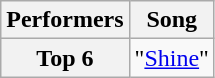<table class="wikitable unsortable" style="text-align:center;">
<tr>
<th scope="col">Performers</th>
<th scope="col">Song</th>
</tr>
<tr>
<th scope="row">Top 6</th>
<td>"<a href='#'>Shine</a>"</td>
</tr>
</table>
